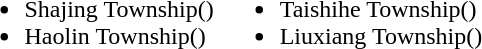<table>
<tr>
<td valign="top"><br><ul><li>Shajing Township()</li><li>Haolin Township()</li></ul></td>
<td valign="top"><br><ul><li>Taishihe Township()</li><li>Liuxiang Township()</li></ul></td>
</tr>
</table>
